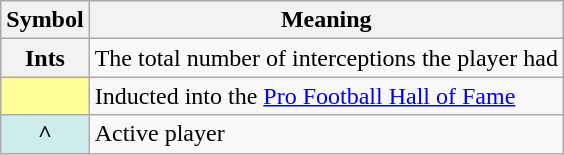<table class="wikitable plainrowheaders" border="1">
<tr>
<th scope="col">Symbol</th>
<th scope="col">Meaning</th>
</tr>
<tr>
<th scope="row" style="text-align:center;"><strong>Ints</strong></th>
<td>The total number of interceptions the player had</td>
</tr>
<tr>
<th scope="row" style="text-align:center; background-color:#FFFF99"></th>
<td>Inducted into the <a href='#'>Pro Football Hall of Fame</a></td>
</tr>
<tr>
<th scope="row" style="text-align:center; background-color:#cfecec;">^</th>
<td>Active player</td>
</tr>
</table>
